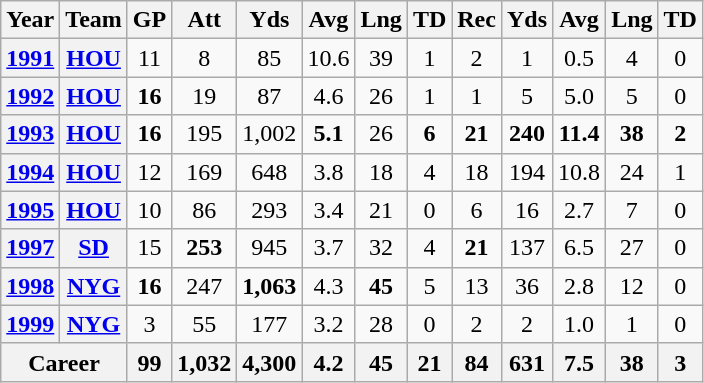<table class="wikitable" style="text-align: center;">
<tr>
<th>Year</th>
<th>Team</th>
<th>GP</th>
<th>Att</th>
<th>Yds</th>
<th>Avg</th>
<th>Lng</th>
<th>TD</th>
<th>Rec</th>
<th>Yds</th>
<th>Avg</th>
<th>Lng</th>
<th>TD</th>
</tr>
<tr>
<th><a href='#'>1991</a></th>
<th><a href='#'>HOU</a></th>
<td>11</td>
<td>8</td>
<td>85</td>
<td>10.6</td>
<td>39</td>
<td>1</td>
<td>2</td>
<td>1</td>
<td>0.5</td>
<td>4</td>
<td>0</td>
</tr>
<tr>
<th><a href='#'>1992</a></th>
<th><a href='#'>HOU</a></th>
<td><strong>16</strong></td>
<td>19</td>
<td>87</td>
<td>4.6</td>
<td>26</td>
<td>1</td>
<td>1</td>
<td>5</td>
<td>5.0</td>
<td>5</td>
<td>0</td>
</tr>
<tr>
<th><a href='#'>1993</a></th>
<th><a href='#'>HOU</a></th>
<td><strong>16</strong></td>
<td>195</td>
<td>1,002</td>
<td><strong>5.1</strong></td>
<td>26</td>
<td><strong>6</strong></td>
<td><strong>21</strong></td>
<td><strong>240</strong></td>
<td><strong>11.4</strong></td>
<td><strong>38</strong></td>
<td><strong>2</strong></td>
</tr>
<tr>
<th><a href='#'>1994</a></th>
<th><a href='#'>HOU</a></th>
<td>12</td>
<td>169</td>
<td>648</td>
<td>3.8</td>
<td>18</td>
<td>4</td>
<td>18</td>
<td>194</td>
<td>10.8</td>
<td>24</td>
<td>1</td>
</tr>
<tr>
<th><a href='#'>1995</a></th>
<th><a href='#'>HOU</a></th>
<td>10</td>
<td>86</td>
<td>293</td>
<td>3.4</td>
<td>21</td>
<td>0</td>
<td>6</td>
<td>16</td>
<td>2.7</td>
<td>7</td>
<td>0</td>
</tr>
<tr>
<th><a href='#'>1997</a></th>
<th><a href='#'>SD</a></th>
<td>15</td>
<td><strong>253</strong></td>
<td>945</td>
<td>3.7</td>
<td>32</td>
<td>4</td>
<td><strong>21</strong></td>
<td>137</td>
<td>6.5</td>
<td>27</td>
<td>0</td>
</tr>
<tr>
<th><a href='#'>1998</a></th>
<th><a href='#'>NYG</a></th>
<td><strong>16</strong></td>
<td>247</td>
<td><strong>1,063</strong></td>
<td>4.3</td>
<td><strong>45</strong></td>
<td>5</td>
<td>13</td>
<td>36</td>
<td>2.8</td>
<td>12</td>
<td>0</td>
</tr>
<tr>
<th><a href='#'>1999</a></th>
<th><a href='#'>NYG</a></th>
<td>3</td>
<td>55</td>
<td>177</td>
<td>3.2</td>
<td>28</td>
<td>0</td>
<td>2</td>
<td>2</td>
<td>1.0</td>
<td>1</td>
<td>0</td>
</tr>
<tr>
<th colspan="2">Career</th>
<th>99</th>
<th>1,032</th>
<th>4,300</th>
<th>4.2</th>
<th>45</th>
<th>21</th>
<th>84</th>
<th>631</th>
<th>7.5</th>
<th>38</th>
<th>3</th>
</tr>
</table>
